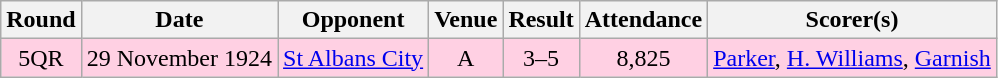<table style="text-align:center;" class="wikitable sortable">
<tr>
<th>Round</th>
<th>Date</th>
<th>Opponent</th>
<th>Venue</th>
<th>Result</th>
<th>Attendance</th>
<th>Scorer(s)</th>
</tr>
<tr style="background:#ffd0e3;">
<td>5QR</td>
<td>29 November 1924</td>
<td><a href='#'>St Albans City</a></td>
<td>A</td>
<td>3–5</td>
<td>8,825</td>
<td><a href='#'>Parker</a>, <a href='#'>H. Williams</a>, <a href='#'>Garnish</a></td>
</tr>
</table>
